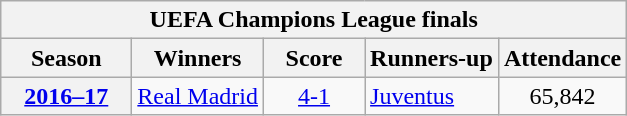<table class="wikitable" style="text-align:center">
<tr>
<th colspan="7">UEFA Champions League finals</th>
</tr>
<tr>
<th width="80">Season</th>
<th scope="col">Winners</th>
<th width="60">Score</th>
<th scope="col">Runners-up</th>
<th scope="col">Attendance</th>
</tr>
<tr>
<th scope="row"><a href='#'>2016–17</a></th>
<td align=right><a href='#'>Real Madrid</a> </td>
<td><a href='#'>4-1</a></td>
<td align=left> <a href='#'>Juventus</a></td>
<td>65,842</td>
</tr>
</table>
